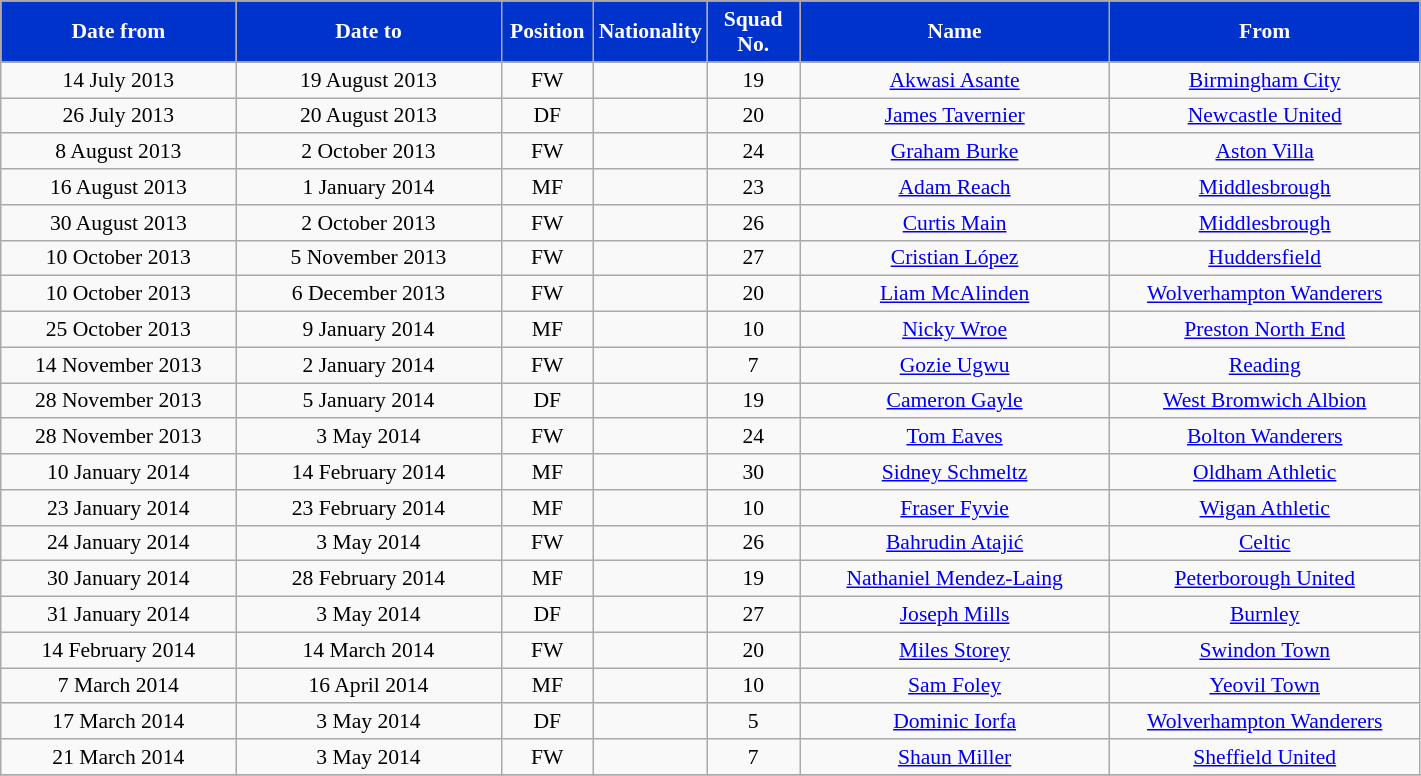<table class="wikitable"  style="text-align:center; font-size:90%; ">
<tr>
<th style="background:#03c; color:white; width:150px;">Date from</th>
<th style="background:#03c; color:white; width:170px;">Date to</th>
<th style="background:#03c; color:white; width:55px;">Position</th>
<th style="background:#03c; color:white; width:55px;">Nationality</th>
<th style="background:#03c; color:white; width:55px;">Squad No.</th>
<th style="background:#03c; color:white; width:200px;">Name</th>
<th style="background:#03c; color:white; width:200px;">From</th>
</tr>
<tr>
<td>14 July 2013</td>
<td>19 August 2013</td>
<td>FW</td>
<td></td>
<td>19</td>
<td><a href='#'>Akwasi Asante</a></td>
<td><a href='#'>Birmingham City</a></td>
</tr>
<tr>
<td>26 July 2013</td>
<td>20 August 2013</td>
<td>DF</td>
<td></td>
<td>20</td>
<td><a href='#'>James Tavernier</a></td>
<td><a href='#'>Newcastle United</a></td>
</tr>
<tr>
<td>8 August 2013</td>
<td>2 October 2013</td>
<td>FW</td>
<td></td>
<td>24</td>
<td><a href='#'>Graham Burke</a></td>
<td><a href='#'>Aston Villa</a></td>
</tr>
<tr>
<td>16 August 2013</td>
<td>1 January 2014</td>
<td>MF</td>
<td></td>
<td>23</td>
<td><a href='#'>Adam Reach</a></td>
<td><a href='#'>Middlesbrough</a></td>
</tr>
<tr>
<td>30 August 2013</td>
<td>2 October 2013</td>
<td>FW</td>
<td></td>
<td>26</td>
<td><a href='#'>Curtis Main</a></td>
<td><a href='#'>Middlesbrough</a></td>
</tr>
<tr>
<td>10 October 2013</td>
<td>5 November 2013</td>
<td>FW</td>
<td></td>
<td>27</td>
<td><a href='#'>Cristian López</a></td>
<td><a href='#'>Huddersfield</a></td>
</tr>
<tr>
<td>10 October 2013</td>
<td>6 December 2013</td>
<td>FW</td>
<td></td>
<td>20</td>
<td><a href='#'>Liam McAlinden</a></td>
<td><a href='#'>Wolverhampton Wanderers</a></td>
</tr>
<tr>
<td>25 October 2013</td>
<td>9 January 2014</td>
<td>MF</td>
<td></td>
<td>10</td>
<td><a href='#'>Nicky Wroe</a></td>
<td><a href='#'>Preston North End</a></td>
</tr>
<tr>
<td>14 November 2013</td>
<td>2 January 2014</td>
<td>FW</td>
<td></td>
<td>7</td>
<td><a href='#'>Gozie Ugwu</a></td>
<td><a href='#'>Reading</a></td>
</tr>
<tr>
<td>28 November 2013</td>
<td>5 January 2014</td>
<td>DF</td>
<td></td>
<td>19</td>
<td><a href='#'>Cameron Gayle</a></td>
<td><a href='#'>West Bromwich Albion</a></td>
</tr>
<tr>
<td>28 November 2013</td>
<td>3 May 2014</td>
<td>FW</td>
<td></td>
<td>24</td>
<td><a href='#'>Tom Eaves</a></td>
<td><a href='#'>Bolton Wanderers</a></td>
</tr>
<tr>
<td>10 January 2014</td>
<td>14 February 2014</td>
<td>MF</td>
<td></td>
<td>30</td>
<td><a href='#'>Sidney Schmeltz</a></td>
<td><a href='#'>Oldham Athletic</a></td>
</tr>
<tr>
<td>23 January 2014</td>
<td>23 February 2014</td>
<td>MF</td>
<td></td>
<td>10</td>
<td><a href='#'>Fraser Fyvie</a></td>
<td><a href='#'>Wigan Athletic</a></td>
</tr>
<tr>
<td>24 January 2014</td>
<td>3 May 2014</td>
<td>FW</td>
<td></td>
<td>26</td>
<td><a href='#'>Bahrudin Atajić</a></td>
<td><a href='#'>Celtic</a></td>
</tr>
<tr>
<td>30 January 2014</td>
<td>28 February 2014</td>
<td>MF</td>
<td></td>
<td>19</td>
<td><a href='#'>Nathaniel Mendez-Laing</a></td>
<td><a href='#'>Peterborough United</a></td>
</tr>
<tr>
<td>31 January 2014</td>
<td>3 May 2014</td>
<td>DF</td>
<td></td>
<td>27</td>
<td><a href='#'>Joseph Mills</a></td>
<td><a href='#'>Burnley</a></td>
</tr>
<tr>
<td>14 February 2014</td>
<td>14 March 2014</td>
<td>FW</td>
<td></td>
<td>20</td>
<td><a href='#'>Miles Storey</a></td>
<td><a href='#'>Swindon Town</a></td>
</tr>
<tr>
<td>7 March 2014</td>
<td>16 April 2014</td>
<td>MF</td>
<td></td>
<td>10</td>
<td><a href='#'>Sam Foley</a></td>
<td><a href='#'>Yeovil Town</a></td>
</tr>
<tr>
<td>17 March 2014</td>
<td>3 May 2014</td>
<td>DF</td>
<td></td>
<td>5</td>
<td><a href='#'>Dominic Iorfa</a></td>
<td><a href='#'>Wolverhampton Wanderers</a></td>
</tr>
<tr>
<td>21 March 2014</td>
<td>3 May 2014</td>
<td>FW</td>
<td></td>
<td>7</td>
<td><a href='#'>Shaun Miller</a></td>
<td><a href='#'>Sheffield United</a></td>
</tr>
<tr>
</tr>
</table>
